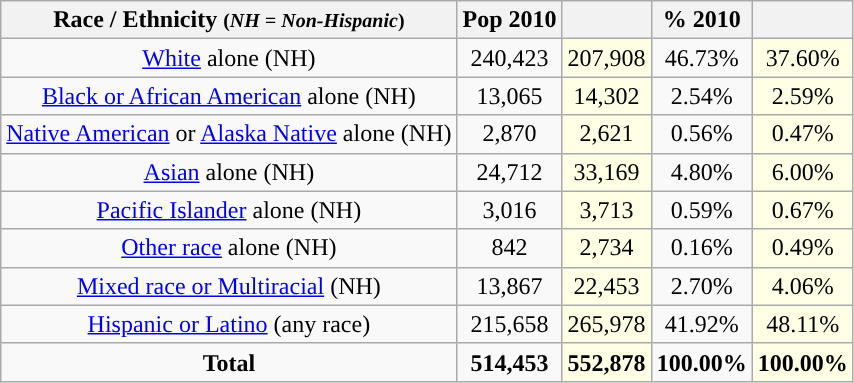<table class="wikitable" style="text-align:center;">
<tr>
<th>Race / Ethnicity <small>(<em>NH = Non-Hispanic</em>)</small></th>
<th>Pop 2010</th>
<th></th>
<th>% 2010</th>
<th></th>
</tr>
<tr>
<td><a href='#'>White</a> alone (NH)</td>
<td>240,423</td>
<td style='background: #ffffe6;'>207,908</td>
<td>46.73%</td>
<td style='background: #ffffe6;'>37.60%</td>
</tr>
<tr>
<td><a href='#'>Black or African American</a> alone (NH)</td>
<td>13,065</td>
<td style='background: #ffffe6;'>14,302</td>
<td>2.54%</td>
<td style='background: #ffffe6;'>2.59%</td>
</tr>
<tr>
<td><a href='#'>Native American</a> or <a href='#'>Alaska Native</a> alone (NH)</td>
<td>2,870</td>
<td style='background: #ffffe6;'>2,621</td>
<td>0.56%</td>
<td style='background: #ffffe6;'>0.47%</td>
</tr>
<tr>
<td><a href='#'>Asian</a> alone (NH)</td>
<td>24,712</td>
<td style='background: #ffffe6;'>33,169</td>
<td>4.80%</td>
<td style='background: #ffffe6;'>6.00%</td>
</tr>
<tr>
<td><a href='#'>Pacific Islander</a> alone (NH)</td>
<td>3,016</td>
<td style='background: #ffffe6;'>3,713</td>
<td>0.59%</td>
<td style='background: #ffffe6;'>0.67%</td>
</tr>
<tr>
<td><a href='#'>Other race</a> alone (NH)</td>
<td>842</td>
<td style='background: #ffffe6;'>2,734</td>
<td>0.16%</td>
<td style='background: #ffffe6;'>0.49%</td>
</tr>
<tr>
<td><a href='#'>Mixed race or Multiracial</a> (NH)</td>
<td>13,867</td>
<td style='background: #ffffe6;'>22,453</td>
<td>2.70%</td>
<td style='background: #ffffe6;'>4.06%</td>
</tr>
<tr>
<td><a href='#'>Hispanic or Latino</a> (any race)</td>
<td>215,658</td>
<td style='background: #ffffe6;'>265,978</td>
<td>41.92%</td>
<td style='background: #ffffe6;'>48.11%</td>
</tr>
<tr>
<td><strong>Total</strong></td>
<td><strong>514,453</strong></td>
<td style='background: #ffffe6;'><strong>552,878</strong></td>
<td><strong>100.00%</strong></td>
<td style='background: #ffffe6;'><strong>100.00%</strong></td>
</tr>
</table>
